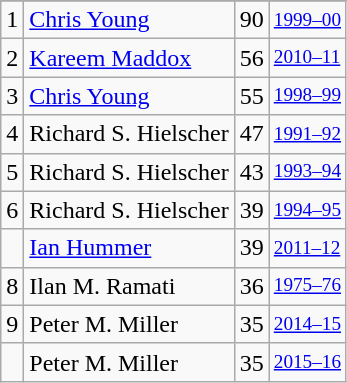<table class="wikitable">
<tr>
</tr>
<tr>
<td>1</td>
<td><a href='#'>Chris Young</a></td>
<td>90</td>
<td style="font-size:80%;"><a href='#'>1999–00</a></td>
</tr>
<tr>
<td>2</td>
<td><a href='#'>Kareem Maddox</a></td>
<td>56</td>
<td style="font-size:80%;"><a href='#'>2010–11</a></td>
</tr>
<tr>
<td>3</td>
<td><a href='#'>Chris Young</a></td>
<td>55</td>
<td style="font-size:80%;"><a href='#'>1998–99</a></td>
</tr>
<tr>
<td>4</td>
<td>Richard S. Hielscher</td>
<td>47</td>
<td style="font-size:80%;"><a href='#'>1991–92</a></td>
</tr>
<tr>
<td>5</td>
<td>Richard S. Hielscher</td>
<td>43</td>
<td style="font-size:80%;"><a href='#'>1993–94</a></td>
</tr>
<tr>
<td>6</td>
<td>Richard S. Hielscher</td>
<td>39</td>
<td style="font-size:80%;"><a href='#'>1994–95</a></td>
</tr>
<tr>
<td></td>
<td><a href='#'>Ian Hummer</a></td>
<td>39</td>
<td style="font-size:80%;"><a href='#'>2011–12</a></td>
</tr>
<tr>
<td>8</td>
<td>Ilan M. Ramati</td>
<td>36</td>
<td style="font-size:80%;"><a href='#'>1975–76</a></td>
</tr>
<tr>
<td>9</td>
<td>Peter M. Miller</td>
<td>35</td>
<td style="font-size:80%;"><a href='#'>2014–15</a></td>
</tr>
<tr>
<td></td>
<td>Peter M. Miller</td>
<td>35</td>
<td style="font-size:80%;"><a href='#'>2015–16</a></td>
</tr>
</table>
